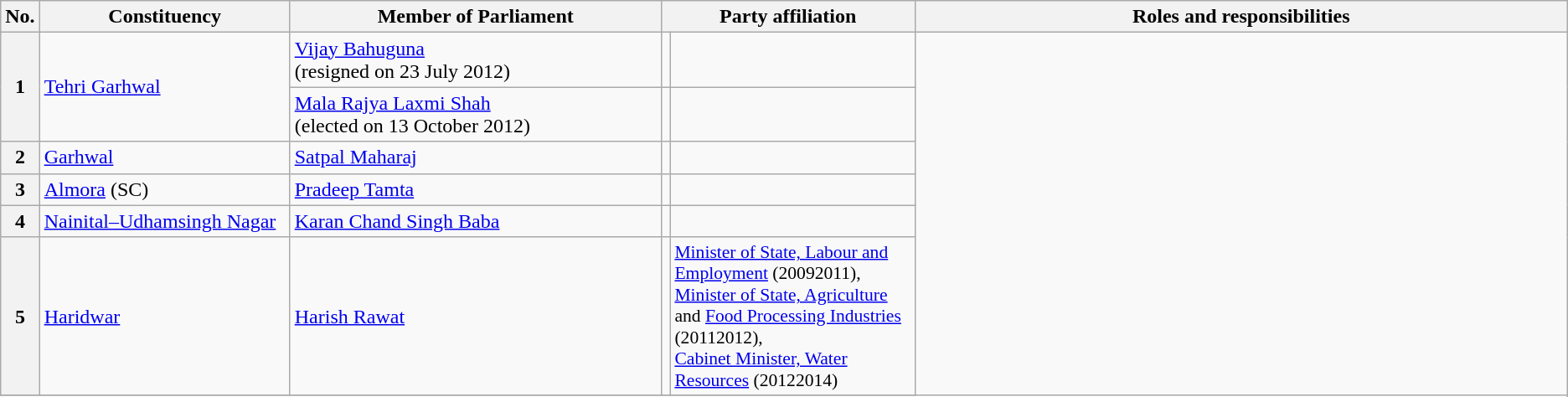<table class="wikitable">
<tr style="text-align:center;">
<th>No.</th>
<th style="width:12em">Constituency</th>
<th style="width:18em">Member of Parliament</th>
<th colspan="2" style="width:18em">Party affiliation</th>
<th style="width:32em">Roles and responsibilities</th>
</tr>
<tr>
<th rowspan="2">1</th>
<td rowspan="2"><a href='#'>Tehri Garhwal</a></td>
<td><a href='#'>Vijay Bahuguna</a><br>(resigned on 23 July 2012)</td>
<td></td>
<td></td>
</tr>
<tr>
<td><a href='#'>Mala Rajya Laxmi Shah</a><br>(elected on 13 October 2012)</td>
<td></td>
<td></td>
</tr>
<tr>
<th>2</th>
<td><a href='#'>Garhwal</a></td>
<td><a href='#'>Satpal Maharaj</a></td>
<td></td>
<td></td>
</tr>
<tr>
<th>3</th>
<td><a href='#'>Almora</a> (SC)</td>
<td><a href='#'>Pradeep Tamta</a></td>
<td></td>
<td></td>
</tr>
<tr>
<th>4</th>
<td><a href='#'>Nainital–Udhamsingh Nagar</a></td>
<td><a href='#'>Karan Chand Singh Baba</a></td>
<td></td>
<td></td>
</tr>
<tr>
<th>5</th>
<td><a href='#'>Haridwar</a></td>
<td><a href='#'>Harish Rawat</a></td>
<td></td>
<td style="font-size:90%"><a href='#'>Minister of State, Labour and Employment</a> (20092011),<br><a href='#'>Minister of State, Agriculture</a> and <a href='#'>Food Processing Industries</a> (20112012),<br><a href='#'>Cabinet Minister, Water Resources</a> (20122014)</td>
</tr>
<tr>
</tr>
</table>
